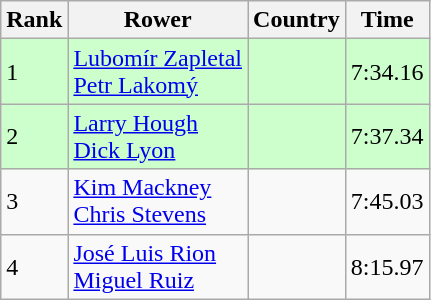<table class="wikitable sortable" style="text-align:middle">
<tr>
<th>Rank</th>
<th>Rower</th>
<th>Country</th>
<th>Time</th>
</tr>
<tr bgcolor=ccffcc>
<td>1</td>
<td><a href='#'>Lubomír Zapletal</a><br><a href='#'>Petr Lakomý</a></td>
<td></td>
<td>7:34.16</td>
</tr>
<tr bgcolor=ccffcc>
<td>2</td>
<td><a href='#'>Larry Hough</a><br><a href='#'>Dick Lyon</a></td>
<td></td>
<td>7:37.34</td>
</tr>
<tr>
<td>3</td>
<td><a href='#'>Kim Mackney</a><br><a href='#'>Chris Stevens</a></td>
<td></td>
<td>7:45.03</td>
</tr>
<tr>
<td>4</td>
<td><a href='#'>José Luis Rion</a><br><a href='#'>Miguel Ruiz</a></td>
<td></td>
<td>8:15.97</td>
</tr>
</table>
